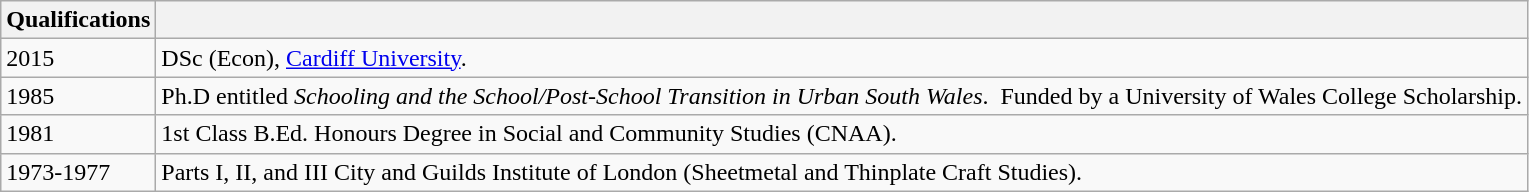<table class="wikitable">
<tr>
<th>Qualifications</th>
<th></th>
</tr>
<tr>
<td>2015</td>
<td>DSc (Econ), <a href='#'>Cardiff University</a>.</td>
</tr>
<tr>
<td>1985</td>
<td>Ph.D entitled <em>Schooling and the School/Post-School Transition in Urban South Wales</em>.  Funded by a University of Wales College Scholarship.</td>
</tr>
<tr>
<td>1981</td>
<td>1st Class B.Ed. Honours Degree in Social and Community Studies (CNAA).</td>
</tr>
<tr>
<td>1973-1977</td>
<td>Parts I, II, and III City and Guilds Institute of London (Sheetmetal and Thinplate Craft Studies).</td>
</tr>
</table>
